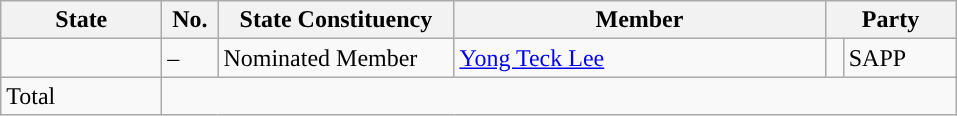<table class ="wikitable sortable">
<tr>
<th style="width:100px;">State</th>
<th style="width:30px;">No.</th>
<th style="width:150px;">State Constituency</th>
<th style="width:240px;">Member</th>
<th style="width:80px;" colspan=2>Party</th>
</tr>
<tr>
<td></td>
<td>–</td>
<td>Nominated Member</td>
<td><a href='#'>Yong Teck Lee</a></td>
<td></td>
<td>SAPP</td>
</tr>
<tr>
<td>Total</td>
<td style="width:30px;" colspan=6></td>
</tr>
</table>
